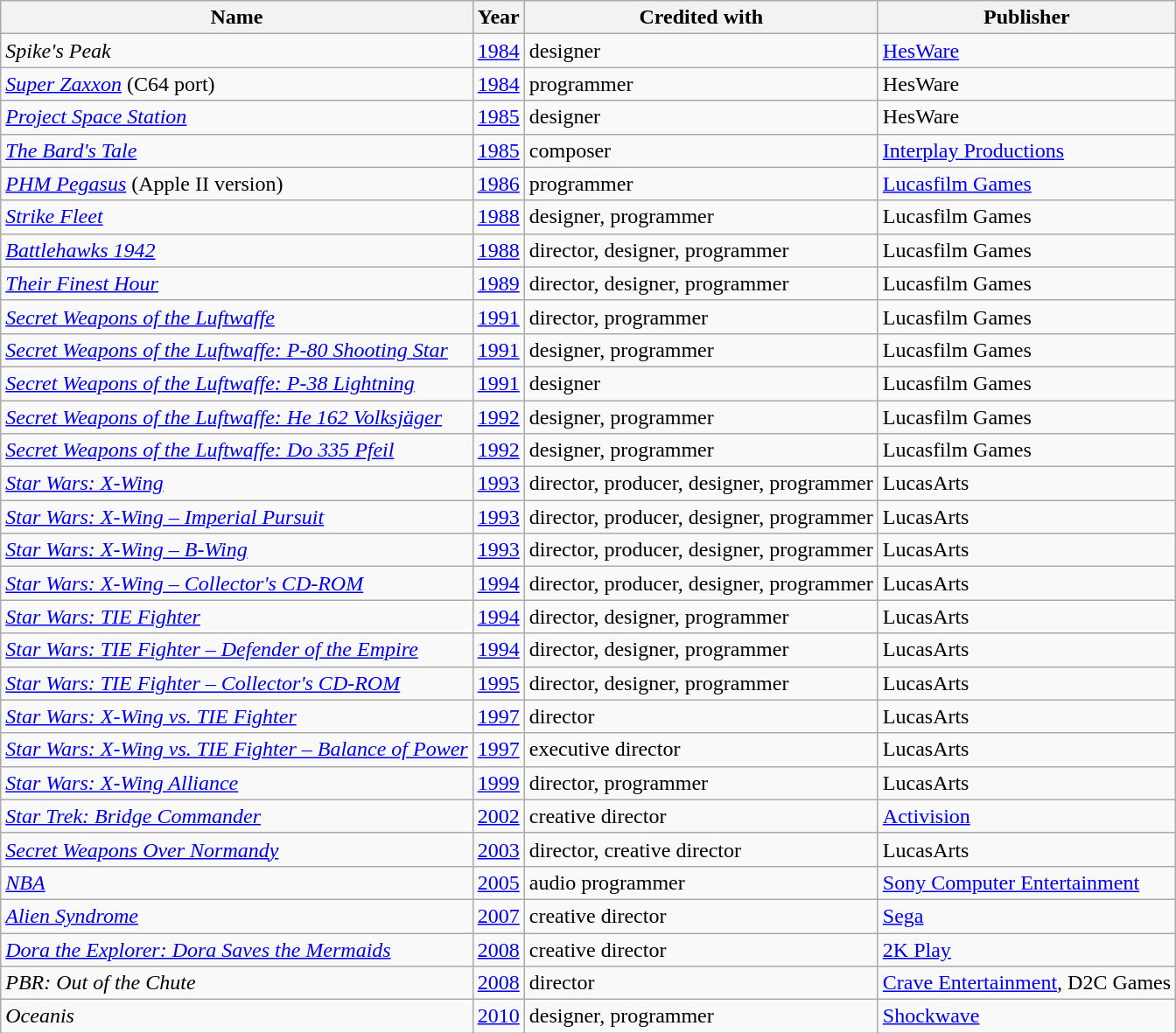<table class="wikitable sortable" border="1">
<tr>
<th scope="col">Name</th>
<th scope="col">Year</th>
<th scope="col">Credited with</th>
<th scope="col">Publisher</th>
</tr>
<tr>
<td><em>Spike's Peak</em></td>
<td><a href='#'>1984</a></td>
<td>designer</td>
<td><a href='#'>HesWare</a></td>
</tr>
<tr>
<td><em><a href='#'>Super Zaxxon</a></em> (C64 port)</td>
<td><a href='#'>1984</a></td>
<td>programmer</td>
<td>HesWare</td>
</tr>
<tr>
<td><em><a href='#'>Project Space Station</a></em></td>
<td><a href='#'>1985</a></td>
<td>designer</td>
<td>HesWare</td>
</tr>
<tr>
<td><em><a href='#'>The Bard's Tale</a></em></td>
<td><a href='#'>1985</a></td>
<td>composer</td>
<td><a href='#'>Interplay Productions</a></td>
</tr>
<tr>
<td><em><a href='#'>PHM Pegasus</a></em> (Apple II version)</td>
<td><a href='#'>1986</a></td>
<td>programmer</td>
<td><a href='#'>Lucasfilm Games</a></td>
</tr>
<tr>
<td><em><a href='#'>Strike Fleet</a></em></td>
<td><a href='#'>1988</a></td>
<td>designer, programmer</td>
<td>Lucasfilm Games</td>
</tr>
<tr>
<td><em><a href='#'>Battlehawks 1942</a></em></td>
<td><a href='#'>1988</a></td>
<td>director, designer, programmer</td>
<td>Lucasfilm Games</td>
</tr>
<tr>
<td><em><a href='#'>Their Finest Hour</a></em></td>
<td><a href='#'>1989</a></td>
<td>director, designer, programmer</td>
<td>Lucasfilm Games</td>
</tr>
<tr>
<td><em><a href='#'>Secret Weapons of the Luftwaffe</a></em></td>
<td><a href='#'>1991</a></td>
<td>director, programmer</td>
<td>Lucasfilm Games</td>
</tr>
<tr>
<td><em><a href='#'>Secret Weapons of the Luftwaffe: P-80 Shooting Star</a></em></td>
<td><a href='#'>1991</a></td>
<td>designer, programmer</td>
<td>Lucasfilm Games</td>
</tr>
<tr>
<td><em><a href='#'>Secret Weapons of the Luftwaffe: P-38 Lightning</a></em></td>
<td><a href='#'>1991</a></td>
<td>designer</td>
<td>Lucasfilm Games</td>
</tr>
<tr>
<td><em><a href='#'>Secret Weapons of the Luftwaffe: He 162 Volksjäger</a></em></td>
<td><a href='#'>1992</a></td>
<td>designer, programmer</td>
<td>Lucasfilm Games</td>
</tr>
<tr>
<td><em><a href='#'>Secret Weapons of the Luftwaffe: Do 335 Pfeil</a></em></td>
<td><a href='#'>1992</a></td>
<td>designer, programmer</td>
<td>Lucasfilm Games</td>
</tr>
<tr>
<td><em><a href='#'>Star Wars: X-Wing</a></em></td>
<td><a href='#'>1993</a></td>
<td>director, producer, designer, programmer</td>
<td>LucasArts</td>
</tr>
<tr>
<td><em><a href='#'>Star Wars: X-Wing – Imperial Pursuit</a></em></td>
<td><a href='#'>1993</a></td>
<td>director, producer, designer, programmer</td>
<td>LucasArts</td>
</tr>
<tr>
<td><em><a href='#'>Star Wars: X-Wing – B-Wing</a></em></td>
<td><a href='#'>1993</a></td>
<td>director, producer, designer, programmer</td>
<td>LucasArts</td>
</tr>
<tr>
<td><em><a href='#'>Star Wars: X-Wing – Collector's CD-ROM</a></em></td>
<td><a href='#'>1994</a></td>
<td>director, producer, designer, programmer</td>
<td>LucasArts</td>
</tr>
<tr>
<td><em><a href='#'>Star Wars: TIE Fighter</a></em></td>
<td><a href='#'>1994</a></td>
<td>director, designer, programmer</td>
<td>LucasArts</td>
</tr>
<tr>
<td><em><a href='#'>Star Wars: TIE Fighter – Defender of the Empire</a></em></td>
<td><a href='#'>1994</a></td>
<td>director, designer, programmer</td>
<td>LucasArts</td>
</tr>
<tr>
<td><em><a href='#'>Star Wars: TIE Fighter – Collector's CD-ROM</a></em></td>
<td><a href='#'>1995</a></td>
<td>director, designer, programmer</td>
<td>LucasArts</td>
</tr>
<tr>
<td><em><a href='#'>Star Wars: X-Wing vs. TIE Fighter</a></em></td>
<td><a href='#'>1997</a></td>
<td>director</td>
<td>LucasArts</td>
</tr>
<tr>
<td><em><a href='#'>Star Wars: X-Wing vs. TIE Fighter – Balance of Power</a></em></td>
<td><a href='#'>1997</a></td>
<td>executive director</td>
<td>LucasArts</td>
</tr>
<tr>
<td><em><a href='#'>Star Wars: X-Wing Alliance</a></em></td>
<td><a href='#'>1999</a></td>
<td>director, programmer</td>
<td>LucasArts</td>
</tr>
<tr>
<td><em><a href='#'>Star Trek: Bridge Commander</a></em></td>
<td><a href='#'>2002</a></td>
<td>creative director</td>
<td><a href='#'>Activision</a></td>
</tr>
<tr>
<td><em><a href='#'>Secret Weapons Over Normandy</a></em></td>
<td><a href='#'>2003</a></td>
<td>director, creative director</td>
<td>LucasArts</td>
</tr>
<tr>
<td><em><a href='#'>NBA</a></em></td>
<td><a href='#'>2005</a></td>
<td>audio programmer</td>
<td><a href='#'>Sony Computer Entertainment</a></td>
</tr>
<tr>
<td><em><a href='#'>Alien Syndrome</a></em></td>
<td><a href='#'>2007</a></td>
<td>creative director</td>
<td><a href='#'>Sega</a></td>
</tr>
<tr>
<td><em><a href='#'>Dora the Explorer: Dora Saves the Mermaids</a></em></td>
<td><a href='#'>2008</a></td>
<td>creative director</td>
<td><a href='#'>2K Play</a></td>
</tr>
<tr>
<td><em>PBR: Out of the Chute</em></td>
<td><a href='#'>2008</a></td>
<td>director</td>
<td><a href='#'>Crave Entertainment</a>, D2C Games</td>
</tr>
<tr>
<td><em>Oceanis</em></td>
<td><a href='#'>2010</a></td>
<td>designer, programmer</td>
<td><a href='#'>Shockwave</a></td>
</tr>
</table>
